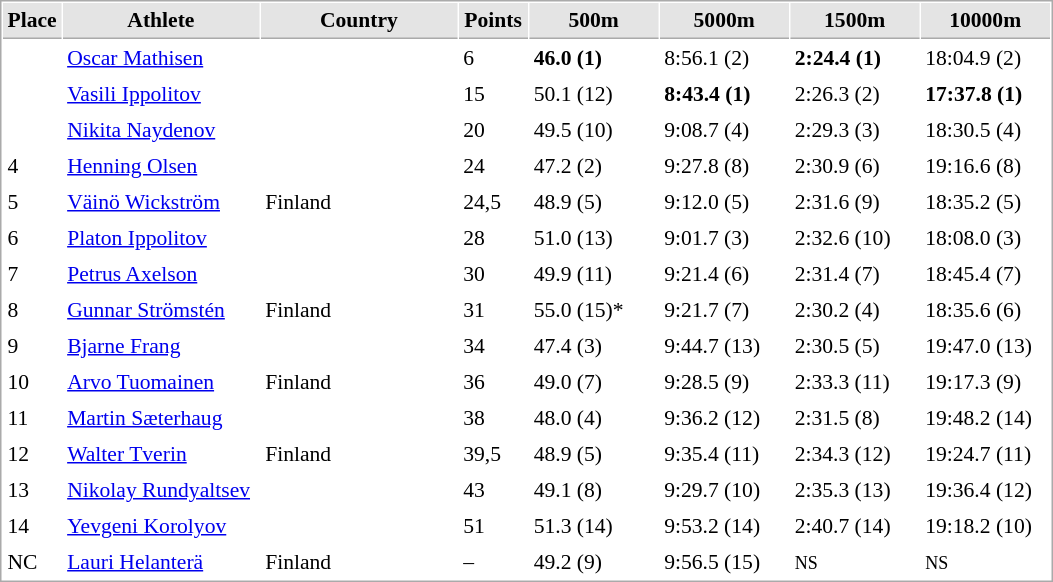<table cellspacing="1" cellpadding="3" style="border:1px solid #AAAAAA;font-size:90%">
<tr bgcolor="#E4E4E4">
<th style="border-bottom:1px solid #AAAAAA" width=15>Place</th>
<th style="border-bottom:1px solid #AAAAAA" width=125>Athlete</th>
<th style="border-bottom:1px solid #AAAAAA" width=125>Country</th>
<th style="border-bottom:1px solid #AAAAAA" width=40>Points</th>
<th style="border-bottom:1px solid #AAAAAA" width=80>500m</th>
<th style="border-bottom:1px solid #AAAAAA" width=80>5000m</th>
<th style="border-bottom:1px solid #AAAAAA" width=80>1500m</th>
<th style="border-bottom:1px solid #AAAAAA" width=80>10000m</th>
</tr>
<tr>
<td></td>
<td><a href='#'>Oscar Mathisen</a></td>
<td></td>
<td>6</td>
<td><strong>46.0 (1)</strong></td>
<td>8:56.1 (2)</td>
<td><strong>2:24.4 (1)</strong></td>
<td>18:04.9 (2)</td>
</tr>
<tr>
<td></td>
<td><a href='#'>Vasili Ippolitov</a></td>
<td></td>
<td>15</td>
<td>50.1 (12)</td>
<td><strong>8:43.4 (1)</strong></td>
<td>2:26.3 (2)</td>
<td><strong>17:37.8 (1)</strong></td>
</tr>
<tr>
<td></td>
<td><a href='#'>Nikita Naydenov</a></td>
<td></td>
<td>20</td>
<td>49.5 (10)</td>
<td>9:08.7 (4)</td>
<td>2:29.3 (3)</td>
<td>18:30.5 (4)</td>
</tr>
<tr>
<td>4</td>
<td><a href='#'>Henning Olsen</a></td>
<td></td>
<td>24</td>
<td>47.2 (2)</td>
<td>9:27.8 (8)</td>
<td>2:30.9 (6)</td>
<td>19:16.6 (8)</td>
</tr>
<tr>
<td>5</td>
<td><a href='#'>Väinö Wickström</a></td>
<td> Finland</td>
<td>24,5</td>
<td>48.9 (5)</td>
<td>9:12.0 (5)</td>
<td>2:31.6 (9)</td>
<td>18:35.2 (5)</td>
</tr>
<tr>
<td>6</td>
<td><a href='#'>Platon Ippolitov</a></td>
<td></td>
<td>28</td>
<td>51.0 (13)</td>
<td>9:01.7 (3)</td>
<td>2:32.6 (10)</td>
<td>18:08.0 (3)</td>
</tr>
<tr>
<td>7</td>
<td><a href='#'>Petrus Axelson</a></td>
<td></td>
<td>30</td>
<td>49.9 (11)</td>
<td>9:21.4 (6)</td>
<td>2:31.4 (7)</td>
<td>18:45.4 (7)</td>
</tr>
<tr>
<td>8</td>
<td><a href='#'>Gunnar Strömstén</a></td>
<td> Finland</td>
<td>31</td>
<td>55.0 (15)*</td>
<td>9:21.7 (7)</td>
<td>2:30.2 (4)</td>
<td>18:35.6 (6)</td>
</tr>
<tr>
<td>9</td>
<td><a href='#'>Bjarne Frang</a></td>
<td></td>
<td>34</td>
<td>47.4 (3)</td>
<td>9:44.7 (13)</td>
<td>2:30.5 (5)</td>
<td>19:47.0 (13)</td>
</tr>
<tr>
<td>10</td>
<td><a href='#'>Arvo Tuomainen</a></td>
<td> Finland</td>
<td>36</td>
<td>49.0 (7)</td>
<td>9:28.5 (9)</td>
<td>2:33.3 (11)</td>
<td>19:17.3 (9)</td>
</tr>
<tr>
<td>11</td>
<td><a href='#'>Martin Sæterhaug</a></td>
<td></td>
<td>38</td>
<td>48.0 (4)</td>
<td>9:36.2 (12)</td>
<td>2:31.5 (8)</td>
<td>19:48.2 (14)</td>
</tr>
<tr>
<td>12</td>
<td><a href='#'>Walter Tverin</a></td>
<td> Finland</td>
<td>39,5</td>
<td>48.9 (5)</td>
<td>9:35.4 (11)</td>
<td>2:34.3 (12)</td>
<td>19:24.7 (11)</td>
</tr>
<tr>
<td>13</td>
<td><a href='#'>Nikolay Rundyaltsev</a></td>
<td></td>
<td>43</td>
<td>49.1 (8)</td>
<td>9:29.7 (10)</td>
<td>2:35.3 (13)</td>
<td>19:36.4 (12)</td>
</tr>
<tr>
<td>14</td>
<td><a href='#'>Yevgeni Korolyov</a></td>
<td></td>
<td>51</td>
<td>51.3 (14)</td>
<td>9:53.2 (14)</td>
<td>2:40.7 (14)</td>
<td>19:18.2 (10)</td>
</tr>
<tr>
<td>NC</td>
<td><a href='#'>Lauri Helanterä</a></td>
<td> Finland</td>
<td>–</td>
<td>49.2 (9)</td>
<td>9:56.5 (15)</td>
<td><small>NS</small></td>
<td><small>NS</small></td>
</tr>
</table>
